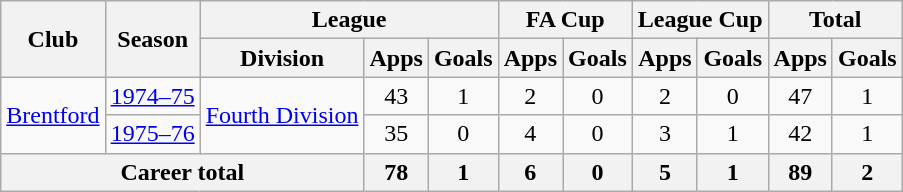<table class="wikitable" style="text-align: center;">
<tr>
<th rowspan="2">Club</th>
<th rowspan="2">Season</th>
<th colspan="3">League</th>
<th colspan="2">FA Cup</th>
<th colspan="2">League Cup</th>
<th colspan="2">Total</th>
</tr>
<tr>
<th>Division</th>
<th>Apps</th>
<th>Goals</th>
<th>Apps</th>
<th>Goals</th>
<th>Apps</th>
<th>Goals</th>
<th>Apps</th>
<th>Goals</th>
</tr>
<tr>
<td rowspan="2"><a href='#'>Brentford</a></td>
<td><a href='#'>1974–75</a></td>
<td rowspan="2"><a href='#'>Fourth Division</a></td>
<td>43</td>
<td>1</td>
<td>2</td>
<td>0</td>
<td>2</td>
<td>0</td>
<td>47</td>
<td>1</td>
</tr>
<tr>
<td><a href='#'>1975–76</a></td>
<td>35</td>
<td>0</td>
<td>4</td>
<td>0</td>
<td>3</td>
<td>1</td>
<td>42</td>
<td>1</td>
</tr>
<tr>
<th colspan="3">Career total</th>
<th>78</th>
<th>1</th>
<th>6</th>
<th>0</th>
<th>5</th>
<th>1</th>
<th>89</th>
<th>2</th>
</tr>
</table>
